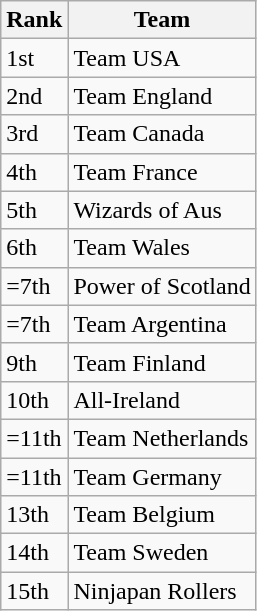<table class="wikitable sortable">
<tr>
<th>Rank</th>
<th>Team</th>
</tr>
<tr>
<td>1st</td>
<td>Team USA</td>
</tr>
<tr>
<td>2nd</td>
<td>Team England</td>
</tr>
<tr>
<td>3rd</td>
<td>Team Canada</td>
</tr>
<tr>
<td>4th</td>
<td>Team France</td>
</tr>
<tr>
<td>5th</td>
<td>Wizards of Aus</td>
</tr>
<tr>
<td>6th</td>
<td>Team Wales</td>
</tr>
<tr>
<td>=7th</td>
<td>Power of Scotland</td>
</tr>
<tr>
<td>=7th</td>
<td>Team Argentina</td>
</tr>
<tr>
<td>9th</td>
<td>Team Finland</td>
</tr>
<tr>
<td>10th</td>
<td>All-Ireland</td>
</tr>
<tr>
<td>=11th</td>
<td>Team Netherlands</td>
</tr>
<tr>
<td>=11th</td>
<td>Team Germany</td>
</tr>
<tr>
<td>13th</td>
<td>Team Belgium</td>
</tr>
<tr>
<td>14th</td>
<td>Team Sweden</td>
</tr>
<tr>
<td>15th</td>
<td>Ninjapan Rollers</td>
</tr>
</table>
